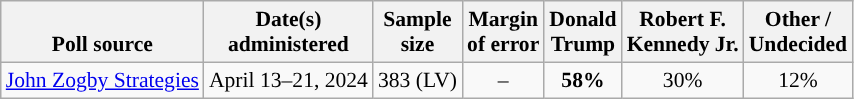<table class="wikitable sortable mw-datatable" style="font-size:90%;text-align:center;line-height:17px">
<tr valign=bottom>
<th>Poll source</th>
<th>Date(s)<br>administered</th>
<th>Sample<br>size</th>
<th>Margin<br>of error</th>
<th class="unsortable">Donald<br>Trump<br></th>
<th class="unsortable">Robert F.<br>Kennedy Jr.<br></th>
<th class="unsortable">Other /<br>Undecided</th>
</tr>
<tr>
<td style="text-align:left;"><a href='#'>John Zogby Strategies</a></td>
<td data-sort-value="2024-05-01">April 13–21, 2024</td>
<td>383 (LV)</td>
<td>–</td>
<td style="background-color:"><strong>58%</strong></td>
<td>30%</td>
<td>12%</td>
</tr>
</table>
